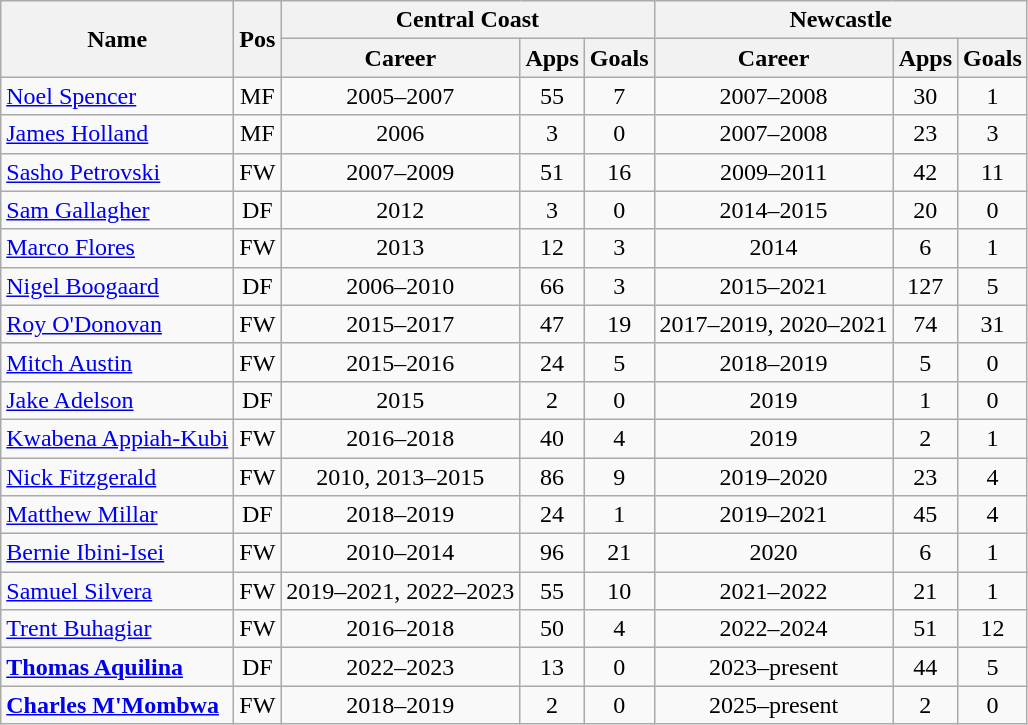<table class="wikitable" style="text-align: center">
<tr>
<th rowspan=2>Name</th>
<th rowspan=2>Pos</th>
<th colspan=3>Central Coast</th>
<th colspan=3>Newcastle</th>
</tr>
<tr>
<th>Career</th>
<th>Apps</th>
<th>Goals</th>
<th>Career</th>
<th>Apps</th>
<th>Goals</th>
</tr>
<tr>
<td align=left><a href='#'>Noel Spencer</a></td>
<td>MF</td>
<td>2005–2007</td>
<td>55</td>
<td>7</td>
<td>2007–2008</td>
<td>30</td>
<td>1</td>
</tr>
<tr>
<td align=left><a href='#'>James Holland</a></td>
<td>MF</td>
<td>2006</td>
<td>3</td>
<td>0</td>
<td>2007–2008</td>
<td>23</td>
<td>3</td>
</tr>
<tr>
<td align=left><a href='#'>Sasho Petrovski</a></td>
<td>FW</td>
<td>2007–2009</td>
<td>51</td>
<td>16</td>
<td>2009–2011</td>
<td>42</td>
<td>11</td>
</tr>
<tr>
<td align=left><a href='#'>Sam Gallagher</a></td>
<td>DF</td>
<td>2012</td>
<td>3</td>
<td>0</td>
<td>2014–2015</td>
<td>20</td>
<td>0</td>
</tr>
<tr>
<td align=left><a href='#'>Marco Flores</a></td>
<td>FW</td>
<td>2013</td>
<td>12</td>
<td>3</td>
<td>2014</td>
<td>6</td>
<td>1</td>
</tr>
<tr>
<td align=left><a href='#'>Nigel Boogaard</a></td>
<td>DF</td>
<td>2006–2010</td>
<td>66</td>
<td>3</td>
<td>2015–2021</td>
<td>127</td>
<td>5</td>
</tr>
<tr>
<td align=left><a href='#'>Roy O'Donovan</a></td>
<td>FW</td>
<td>2015–2017</td>
<td>47</td>
<td>19</td>
<td>2017–2019, 2020–2021</td>
<td>74</td>
<td>31</td>
</tr>
<tr>
<td align=left><a href='#'>Mitch Austin</a></td>
<td>FW</td>
<td>2015–2016</td>
<td>24</td>
<td>5</td>
<td>2018–2019</td>
<td>5</td>
<td>0</td>
</tr>
<tr>
<td align=left><a href='#'>Jake Adelson</a></td>
<td>DF</td>
<td>2015</td>
<td>2</td>
<td>0</td>
<td>2019</td>
<td>1</td>
<td>0</td>
</tr>
<tr>
<td align=left><a href='#'>Kwabena Appiah-Kubi</a></td>
<td>FW</td>
<td>2016–2018</td>
<td>40</td>
<td>4</td>
<td>2019</td>
<td>2</td>
<td>1</td>
</tr>
<tr>
<td align=left><a href='#'>Nick Fitzgerald</a></td>
<td>FW</td>
<td>2010, 2013–2015</td>
<td>86</td>
<td>9</td>
<td>2019–2020</td>
<td>23</td>
<td>4</td>
</tr>
<tr>
<td align=left><a href='#'>Matthew Millar</a></td>
<td>DF</td>
<td>2018–2019</td>
<td>24</td>
<td>1</td>
<td>2019–2021</td>
<td>45</td>
<td>4</td>
</tr>
<tr>
<td align=left><a href='#'>Bernie Ibini-Isei</a></td>
<td>FW</td>
<td>2010–2014</td>
<td>96</td>
<td>21</td>
<td>2020</td>
<td>6</td>
<td>1</td>
</tr>
<tr>
<td align=left><a href='#'>Samuel Silvera</a></td>
<td>FW</td>
<td>2019–2021, 2022–2023</td>
<td>55</td>
<td>10</td>
<td>2021–2022</td>
<td>21</td>
<td>1</td>
</tr>
<tr>
<td align=left><a href='#'>Trent Buhagiar</a></td>
<td>FW</td>
<td>2016–2018</td>
<td>50</td>
<td>4</td>
<td>2022–2024</td>
<td>51</td>
<td>12</td>
</tr>
<tr>
<td align=left><strong><a href='#'>Thomas Aquilina</a></strong></td>
<td>DF</td>
<td>2022–2023</td>
<td>13</td>
<td>0</td>
<td>2023–present</td>
<td>44</td>
<td>5</td>
</tr>
<tr>
<td align=left><strong><a href='#'>Charles M'Mombwa</a></strong></td>
<td>FW</td>
<td>2018–2019</td>
<td>2</td>
<td>0</td>
<td>2025–present</td>
<td>2</td>
<td>0</td>
</tr>
</table>
